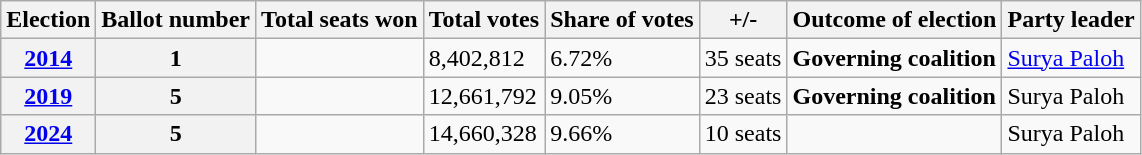<table class="wikitable">
<tr>
<th>Election</th>
<th>Ballot number</th>
<th>Total seats won</th>
<th>Total votes</th>
<th>Share of votes</th>
<th>+/-</th>
<th>Outcome of election</th>
<th>Party leader</th>
</tr>
<tr>
<th><a href='#'>2014</a></th>
<th>1</th>
<td></td>
<td>8,402,812</td>
<td>6.72%</td>
<td>35 seats</td>
<td> <strong>Governing coalition</strong></td>
<td><a href='#'>Surya Paloh</a></td>
</tr>
<tr>
<th><a href='#'>2019</a></th>
<th>5</th>
<td></td>
<td>12,661,792</td>
<td>9.05%</td>
<td>23 seats</td>
<td> <strong>Governing coalition</strong></td>
<td>Surya Paloh</td>
</tr>
<tr>
<th><a href='#'>2024</a></th>
<th>5</th>
<td></td>
<td>14,660,328</td>
<td>9.66%</td>
<td>10 seats</td>
<td></td>
<td>Surya Paloh</td>
</tr>
</table>
